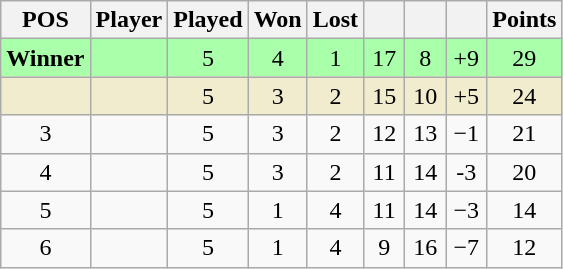<table class="wikitable" style="text-align: center;">
<tr>
<th width=20>POS</th>
<th>Player</th>
<th width=20>Played</th>
<th width=20>Won</th>
<th width=20>Lost</th>
<th width=20></th>
<th width=20></th>
<th width=20></th>
<th width=20>Points</th>
</tr>
<tr style="background:#aaffaa;">
<td><strong>Winner</strong></td>
<td style="text-align:left;"></td>
<td>5</td>
<td>4</td>
<td>1</td>
<td>17</td>
<td>8</td>
<td>+9</td>
<td>29</td>
</tr>
<tr style="background:#f2ecce;">
<td></td>
<td style="text-align:left;"></td>
<td>5</td>
<td>3</td>
<td>2</td>
<td>15</td>
<td>10</td>
<td>+5</td>
<td>24</td>
</tr>
<tr>
<td>3</td>
<td style="text-align:left;"></td>
<td>5</td>
<td>3</td>
<td>2</td>
<td>12</td>
<td>13</td>
<td>−1</td>
<td>21</td>
</tr>
<tr>
<td>4</td>
<td style="text-align:left;"></td>
<td>5</td>
<td>3</td>
<td>2</td>
<td>11</td>
<td>14</td>
<td>-3</td>
<td>20</td>
</tr>
<tr>
<td>5</td>
<td style="text-align:left;"></td>
<td>5</td>
<td>1</td>
<td>4</td>
<td>11</td>
<td>14</td>
<td>−3</td>
<td>14</td>
</tr>
<tr>
<td>6</td>
<td style="text-align:left;"></td>
<td>5</td>
<td>1</td>
<td>4</td>
<td>9</td>
<td>16</td>
<td>−7</td>
<td>12</td>
</tr>
</table>
